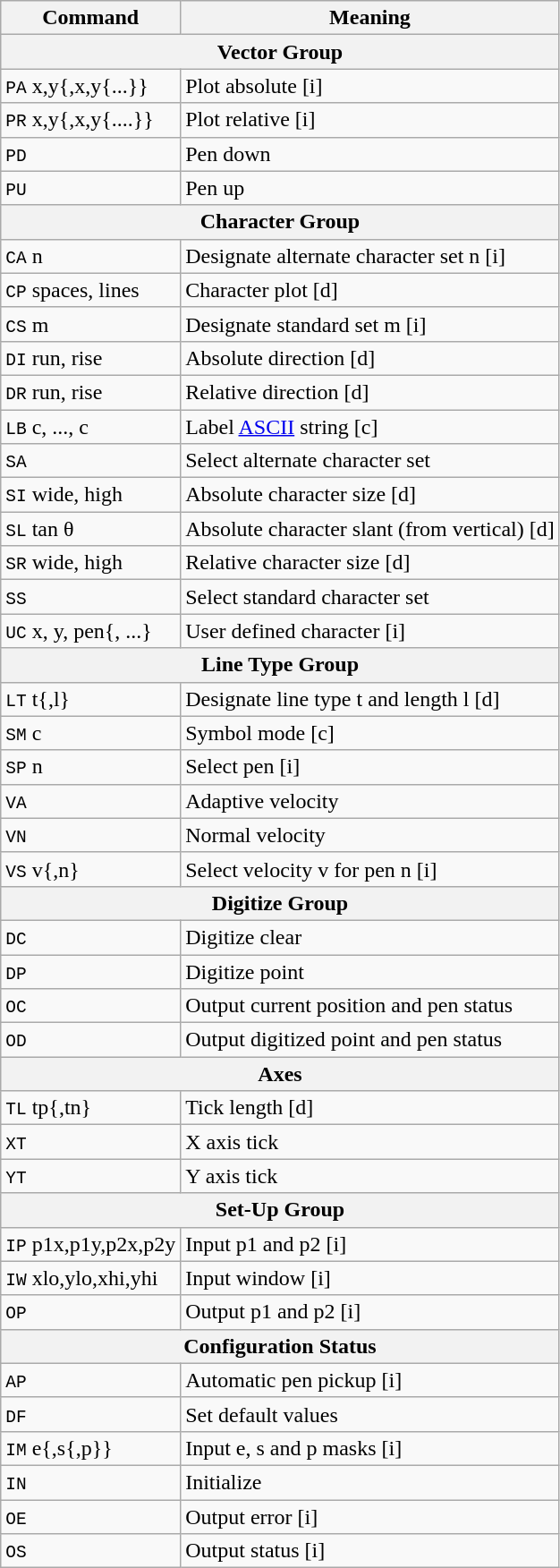<table class="wikitable">
<tr>
<th>Command</th>
<th>Meaning</th>
</tr>
<tr ---->
<th colspan=2>Vector Group</th>
</tr>
<tr ---->
<td><code>PA</code> x,y{,x,y{...}}</td>
<td>Plot absolute [i]</td>
</tr>
<tr ---->
<td><code>PR</code> x,y{,x,y{....}}</td>
<td>Plot relative [i]</td>
</tr>
<tr ---->
<td><code>PD</code></td>
<td>Pen down</td>
</tr>
<tr ---->
<td><code>PU</code></td>
<td>Pen up</td>
</tr>
<tr ---->
<th colspan=2>Character Group</th>
</tr>
<tr ---->
<td><code>CA</code> n</td>
<td>Designate alternate character set n [i]</td>
</tr>
<tr ---->
<td><code>CP</code> spaces, lines</td>
<td>Character plot [d]</td>
</tr>
<tr ---->
<td><code>CS</code> m</td>
<td>Designate standard set m [i]</td>
</tr>
<tr ---->
<td><code>DI</code> run, rise</td>
<td>Absolute direction [d]</td>
</tr>
<tr ---->
<td><code>DR</code> run, rise</td>
<td>Relative direction [d]</td>
</tr>
<tr ---->
<td><code>LB</code> c, ..., c</td>
<td>Label <a href='#'>ASCII</a> string [c]</td>
</tr>
<tr ---->
<td><code>SA</code></td>
<td>Select alternate character set</td>
</tr>
<tr ---->
<td><code>SI</code> wide, high</td>
<td>Absolute character size [d]</td>
</tr>
<tr ---->
<td><code>SL</code> tan θ</td>
<td>Absolute character slant (from vertical) [d]</td>
</tr>
<tr ---->
<td><code>SR</code> wide, high</td>
<td>Relative character size [d]</td>
</tr>
<tr ---->
<td><code>SS</code></td>
<td>Select standard character set</td>
</tr>
<tr ---->
<td><code>UC</code> x, y, pen{, ...}</td>
<td>User defined character [i]</td>
</tr>
<tr ---->
<th colspan=2>Line Type Group</th>
</tr>
<tr ---->
<td><code>LT</code> t{,l}</td>
<td>Designate line type t and length l [d]</td>
</tr>
<tr ---->
<td><code>SM</code> c</td>
<td>Symbol mode [c]</td>
</tr>
<tr ---->
<td><code>SP</code> n</td>
<td>Select pen [i]</td>
</tr>
<tr ---->
<td><code>VA</code></td>
<td>Adaptive velocity</td>
</tr>
<tr ---->
<td><code>VN</code></td>
<td>Normal velocity</td>
</tr>
<tr ---->
<td><code>VS</code> v{,n}</td>
<td>Select velocity v for pen n [i]</td>
</tr>
<tr ---->
<th colspan=2>Digitize Group</th>
</tr>
<tr ---->
<td><code>DC</code></td>
<td>Digitize clear</td>
</tr>
<tr ---->
<td><code>DP</code></td>
<td>Digitize point</td>
</tr>
<tr ---->
<td><code>OC</code></td>
<td>Output current position and pen status</td>
</tr>
<tr ---->
<td><code>OD</code></td>
<td>Output digitized point and pen status</td>
</tr>
<tr ---->
<th colspan=2>Axes</th>
</tr>
<tr ---->
<td><code>TL</code> tp{,tn}</td>
<td>Tick length [d]</td>
</tr>
<tr ---->
<td><code>XT</code></td>
<td>X axis tick</td>
</tr>
<tr ---->
<td><code>YT</code></td>
<td>Y axis tick</td>
</tr>
<tr ---->
<th colspan=2>Set-Up Group</th>
</tr>
<tr ---->
<td><code>IP</code> p1x,p1y,p2x,p2y</td>
<td>Input p1 and p2 [i]</td>
</tr>
<tr ---->
<td><code>IW</code> xlo,ylo,xhi,yhi</td>
<td>Input window [i]</td>
</tr>
<tr ---->
<td><code>OP</code></td>
<td>Output p1 and p2 [i]</td>
</tr>
<tr ---->
<th colspan=2>Configuration Status</th>
</tr>
<tr ---->
<td><code>AP</code></td>
<td>Automatic pen pickup [i]</td>
</tr>
<tr ---->
<td><code>DF</code></td>
<td>Set default values</td>
</tr>
<tr ---->
<td><code>IM</code> e{,s{,p}}</td>
<td>Input e, s and p masks [i]</td>
</tr>
<tr ---->
<td><code>IN</code></td>
<td>Initialize</td>
</tr>
<tr ---->
<td><code>OE</code></td>
<td>Output error [i]</td>
</tr>
<tr ---->
<td><code>OS</code></td>
<td>Output status [i]</td>
</tr>
</table>
